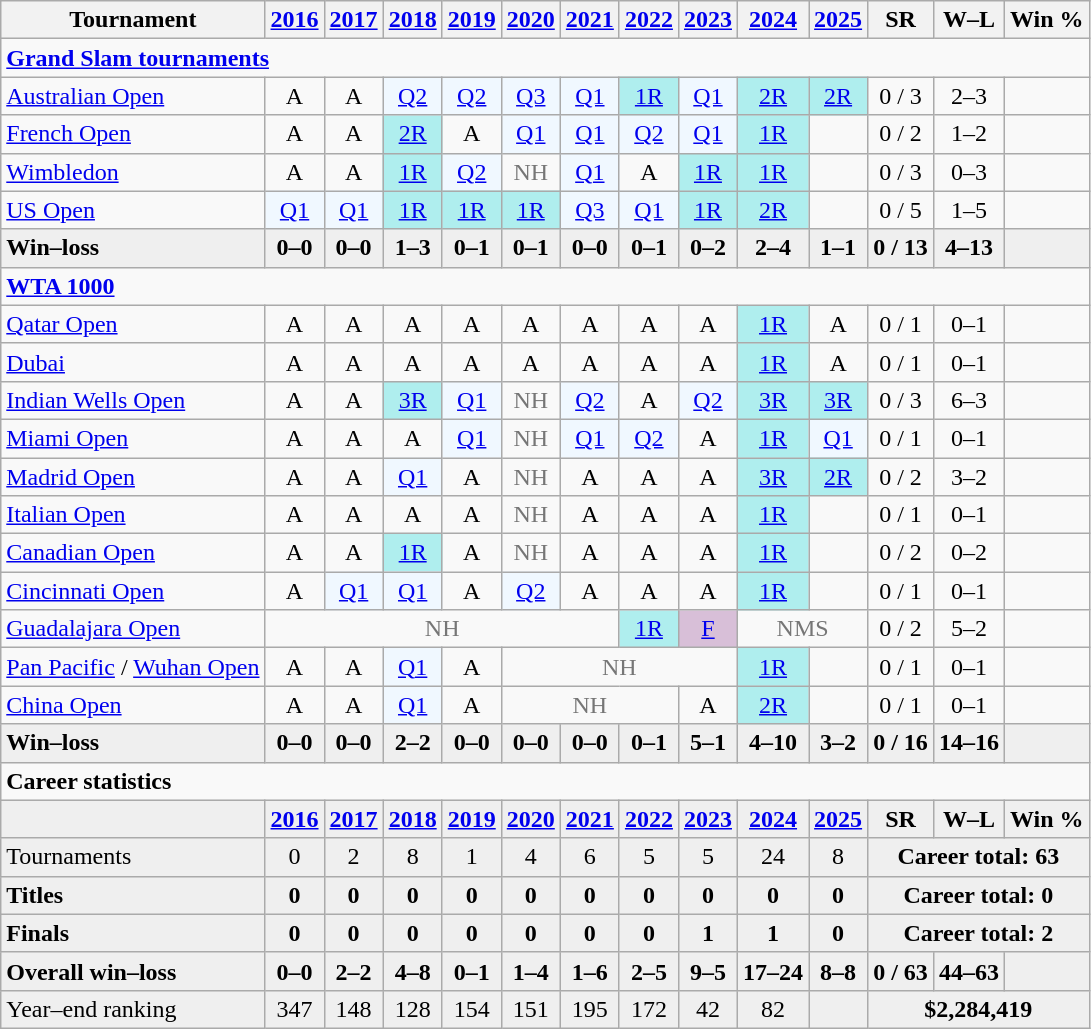<table class=wikitable style=text-align:center>
<tr>
<th>Tournament</th>
<th><a href='#'>2016</a></th>
<th><a href='#'>2017</a></th>
<th><a href='#'>2018</a></th>
<th><a href='#'>2019</a></th>
<th><a href='#'>2020</a></th>
<th><a href='#'>2021</a></th>
<th><a href='#'>2022</a></th>
<th><a href='#'>2023</a></th>
<th><a href='#'>2024</a></th>
<th><a href='#'>2025</a></th>
<th>SR</th>
<th>W–L</th>
<th>Win %</th>
</tr>
<tr>
<td colspan="14" align="left"><strong><a href='#'>Grand Slam tournaments</a></strong></td>
</tr>
<tr>
<td align=left><a href='#'>Australian Open</a></td>
<td>A</td>
<td>A</td>
<td bgcolor=f0f8ff><a href='#'>Q2</a></td>
<td bgcolor=f0f8ff><a href='#'>Q2</a></td>
<td bgcolor=f0f8ff><a href='#'>Q3</a></td>
<td bgcolor=f0f8ff><a href='#'>Q1</a></td>
<td bgcolor=afeeee><a href='#'>1R</a></td>
<td bgcolor=f0f8ff><a href='#'>Q1</a></td>
<td bgcolor=afeeee><a href='#'>2R</a></td>
<td bgcolor=afeeee><a href='#'>2R</a></td>
<td>0 / 3</td>
<td>2–3</td>
<td></td>
</tr>
<tr>
<td align=left><a href='#'>French Open</a></td>
<td>A</td>
<td>A</td>
<td bgcolor=afeeee><a href='#'>2R</a></td>
<td>A</td>
<td bgcolor=f0f8ff><a href='#'>Q1</a></td>
<td bgcolor=f0f8ff><a href='#'>Q1</a></td>
<td bgcolor="#f0f8ff"><a href='#'>Q2</a></td>
<td bgcolor="#f0f8ff"><a href='#'>Q1</a></td>
<td bgcolor=afeeee><a href='#'>1R</a></td>
<td></td>
<td>0 / 2</td>
<td>1–2</td>
<td></td>
</tr>
<tr>
<td align=left><a href='#'>Wimbledon</a></td>
<td>A</td>
<td>A</td>
<td bgcolor=afeeee><a href='#'>1R</a></td>
<td bgcolor=f0f8ff><a href='#'>Q2</a></td>
<td style=color:#767676>NH</td>
<td bgcolor=f0f8ff><a href='#'>Q1</a></td>
<td>A</td>
<td bgcolor=afeeee><a href='#'>1R</a></td>
<td bgcolor=afeeee><a href='#'>1R</a></td>
<td></td>
<td>0 / 3</td>
<td>0–3</td>
<td></td>
</tr>
<tr>
<td align=left><a href='#'>US Open</a></td>
<td bgcolor=f0f8ff><a href='#'>Q1</a></td>
<td bgcolor=f0f8ff><a href='#'>Q1</a></td>
<td bgcolor=afeeee><a href='#'>1R</a></td>
<td bgcolor=afeeee><a href='#'>1R</a></td>
<td bgcolor=afeeee><a href='#'>1R</a></td>
<td bgcolor=f0f8ff><a href='#'>Q3</a></td>
<td bgcolor=f0f8ff><a href='#'>Q1</a></td>
<td bgcolor=afeeee><a href='#'>1R</a></td>
<td bgcolor=afeeee><a href='#'>2R</a></td>
<td></td>
<td>0 / 5</td>
<td>1–5</td>
<td></td>
</tr>
<tr style=font-weight:bold;background:#efefef>
<td align=left>Win–loss</td>
<td>0–0</td>
<td>0–0</td>
<td>1–3</td>
<td>0–1</td>
<td>0–1</td>
<td>0–0</td>
<td>0–1</td>
<td>0–2</td>
<td>2–4</td>
<td>1–1</td>
<td>0 / 13</td>
<td>4–13</td>
<td></td>
</tr>
<tr>
<td colspan="14" align="left"><strong><a href='#'>WTA 1000</a></strong></td>
</tr>
<tr>
<td align=left><a href='#'>Qatar Open</a></td>
<td>A</td>
<td>A</td>
<td>A</td>
<td>A</td>
<td>A</td>
<td>A</td>
<td>A</td>
<td>A</td>
<td bgcolor=afeeee><a href='#'>1R</a></td>
<td>A</td>
<td>0 / 1</td>
<td>0–1</td>
<td></td>
</tr>
<tr>
<td align=left><a href='#'>Dubai</a></td>
<td>A</td>
<td>A</td>
<td>A</td>
<td>A</td>
<td>A</td>
<td>A</td>
<td>A</td>
<td>A</td>
<td bgcolor=afeeee><a href='#'>1R</a></td>
<td>A</td>
<td>0 / 1</td>
<td>0–1</td>
<td></td>
</tr>
<tr>
<td align=left><a href='#'>Indian Wells Open</a></td>
<td>A</td>
<td>A</td>
<td bgcolor=afeeee><a href='#'>3R</a></td>
<td bgcolor=f0f8ff><a href='#'>Q1</a></td>
<td style=color:#767676>NH</td>
<td bgcolor=f0f8ff><a href='#'>Q2</a></td>
<td>A</td>
<td bgcolor=f0f8ff><a href='#'>Q2</a></td>
<td bgcolor=afeeee><a href='#'>3R</a></td>
<td bgcolor=afeeee><a href='#'>3R</a></td>
<td>0 / 3</td>
<td>6–3</td>
<td></td>
</tr>
<tr>
<td align=left><a href='#'>Miami Open</a></td>
<td>A</td>
<td>A</td>
<td>A</td>
<td bgcolor=f0f8ff><a href='#'>Q1</a></td>
<td style=color:#767676>NH</td>
<td bgcolor=f0f8ff><a href='#'>Q1</a></td>
<td bgcolor=f0f8ff><a href='#'>Q2</a></td>
<td>A</td>
<td bgcolor=afeeee><a href='#'>1R</a></td>
<td bgcolor=f0f8ff><a href='#'>Q1</a></td>
<td>0 / 1</td>
<td>0–1</td>
<td></td>
</tr>
<tr>
<td align=left><a href='#'>Madrid Open</a></td>
<td>A</td>
<td>A</td>
<td bgcolor=f0f8ff><a href='#'>Q1</a></td>
<td>A</td>
<td style=color:#767676>NH</td>
<td>A</td>
<td>A</td>
<td>A</td>
<td bgcolor=afeeee><a href='#'>3R</a></td>
<td bgcolor=afeeee><a href='#'>2R</a></td>
<td>0 / 2</td>
<td>3–2</td>
<td></td>
</tr>
<tr>
<td align=left><a href='#'>Italian Open</a></td>
<td>A</td>
<td>A</td>
<td>A</td>
<td>A</td>
<td style=color:#767676>NH</td>
<td>A</td>
<td>A</td>
<td>A</td>
<td bgcolor=afeeee><a href='#'>1R</a></td>
<td></td>
<td>0 / 1</td>
<td>0–1</td>
<td></td>
</tr>
<tr>
<td align=left><a href='#'>Canadian Open</a></td>
<td>A</td>
<td>A</td>
<td bgcolor=afeeee><a href='#'>1R</a></td>
<td>A</td>
<td style=color:#767676>NH</td>
<td>A</td>
<td>A</td>
<td>A</td>
<td bgcolor=afeeee><a href='#'>1R</a></td>
<td></td>
<td>0 / 2</td>
<td>0–2</td>
<td></td>
</tr>
<tr>
<td align=left><a href='#'>Cincinnati Open</a></td>
<td>A</td>
<td bgcolor=f0f8ff><a href='#'>Q1</a></td>
<td bgcolor=f0f8ff><a href='#'>Q1</a></td>
<td>A</td>
<td bgcolor=f0f8ff><a href='#'>Q2</a></td>
<td>A</td>
<td>A</td>
<td>A</td>
<td bgcolor=afeeee><a href='#'>1R</a></td>
<td></td>
<td>0 / 1</td>
<td>0–1</td>
<td></td>
</tr>
<tr>
<td align=left><a href='#'>Guadalajara Open</a></td>
<td colspan=6 style=color:#767676>NH</td>
<td bgcolor=afeeee><a href='#'>1R</a></td>
<td style="background: thistle"><a href='#'>F</a></td>
<td colspan=2 style=color:#767676>NMS</td>
<td>0 / 2</td>
<td>5–2</td>
<td></td>
</tr>
<tr>
<td align=left><a href='#'>Pan Pacific</a> / <a href='#'>Wuhan Open</a></td>
<td>A</td>
<td>A</td>
<td bgcolor=f0f8ff><a href='#'>Q1</a></td>
<td>A</td>
<td colspan=4 style=color:#767676>NH</td>
<td style=background:#afeeee><a href='#'>1R</a></td>
<td></td>
<td>0 / 1</td>
<td>0–1</td>
<td></td>
</tr>
<tr>
<td align=left><a href='#'>China Open</a></td>
<td>A</td>
<td>A</td>
<td bgcolor=f0f8ff><a href='#'>Q1</a></td>
<td>A</td>
<td colspan=3 style=color:#767676>NH</td>
<td>A</td>
<td bgcolor=afeeee><a href='#'>2R</a></td>
<td></td>
<td>0 / 1</td>
<td>0–1</td>
<td></td>
</tr>
<tr style="font-weight:bold;background:#efefef">
<td style="text-align:left">Win–loss</td>
<td>0–0</td>
<td>0–0</td>
<td>2–2</td>
<td>0–0</td>
<td>0–0</td>
<td>0–0</td>
<td>0–1</td>
<td>5–1</td>
<td>4–10</td>
<td>3–2</td>
<td>0 / 16</td>
<td>14–16</td>
<td></td>
</tr>
<tr>
<td colspan="14" style="text-align:left"><strong>Career statistics</strong></td>
</tr>
<tr style="font-weight:bold;background:#efefef">
<td></td>
<td><a href='#'>2016</a></td>
<td><a href='#'>2017</a></td>
<td><a href='#'>2018</a></td>
<td><a href='#'>2019</a></td>
<td><a href='#'>2020</a></td>
<td><a href='#'>2021</a></td>
<td><a href='#'>2022</a></td>
<td><a href='#'>2023</a></td>
<td><a href='#'>2024</a></td>
<td><a href='#'>2025</a></td>
<td>SR</td>
<td>W–L</td>
<td>Win %</td>
</tr>
<tr bgcolor=efefef>
<td style="text-align:left">Tournaments</td>
<td>0</td>
<td>2</td>
<td>8</td>
<td>1</td>
<td>4</td>
<td>6</td>
<td>5</td>
<td>5</td>
<td>24</td>
<td>8</td>
<td colspan="3"><strong>Career total: 63</strong></td>
</tr>
<tr style="font-weight:bold;background:#efefef">
<td style="text-align:left">Titles</td>
<td>0</td>
<td>0</td>
<td>0</td>
<td>0</td>
<td>0</td>
<td>0</td>
<td>0</td>
<td>0</td>
<td>0</td>
<td>0</td>
<td colspan="3">Career total: 0</td>
</tr>
<tr style="font-weight:bold;background:#efefef">
<td style="text-align:left">Finals</td>
<td>0</td>
<td>0</td>
<td>0</td>
<td>0</td>
<td>0</td>
<td>0</td>
<td>0</td>
<td>1</td>
<td>1</td>
<td>0</td>
<td colspan="3">Career total: 2</td>
</tr>
<tr style="font-weight:bold;background:#efefef">
<td style="text-align:left">Overall win–loss</td>
<td>0–0</td>
<td>2–2</td>
<td>4–8</td>
<td>0–1</td>
<td>1–4</td>
<td>1–6</td>
<td>2–5</td>
<td>9–5</td>
<td>17–24</td>
<td>8–8</td>
<td>0 / 63</td>
<td>44–63</td>
<td></td>
</tr>
<tr bgcolor="efefef">
<td align="left">Year–end ranking</td>
<td>347</td>
<td>148</td>
<td>128</td>
<td>154</td>
<td>151</td>
<td>195</td>
<td>172</td>
<td>42</td>
<td>82</td>
<td></td>
<td colspan="3"><strong>$2,284,419</strong></td>
</tr>
</table>
